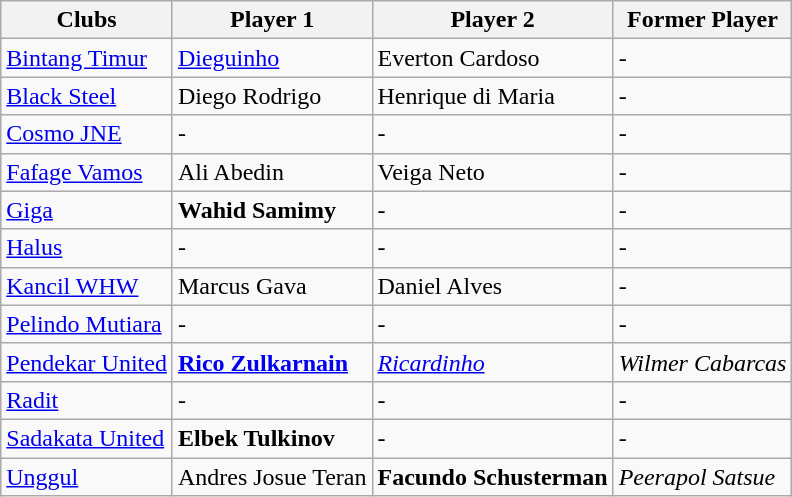<table class="wikitable sortable">
<tr>
<th>Clubs</th>
<th>Player 1</th>
<th>Player 2</th>
<th>Former Player</th>
</tr>
<tr>
<td><a href='#'>Bintang Timur</a></td>
<td> <a href='#'>Dieguinho</a></td>
<td> Everton Cardoso</td>
<td>-</td>
</tr>
<tr>
<td><a href='#'>Black Steel</a></td>
<td> Diego Rodrigo</td>
<td> Henrique di Maria</td>
<td>-</td>
</tr>
<tr>
<td><a href='#'>Cosmo JNE</a></td>
<td>-</td>
<td>-</td>
<td>-</td>
</tr>
<tr>
<td><a href='#'>Fafage Vamos</a></td>
<td> Ali Abedin</td>
<td> Veiga Neto</td>
<td>-</td>
</tr>
<tr>
<td><a href='#'>Giga</a></td>
<td> <strong>Wahid Samimy</strong></td>
<td>-</td>
<td>-</td>
</tr>
<tr>
<td><a href='#'>Halus</a></td>
<td>-</td>
<td>-</td>
<td>-</td>
</tr>
<tr>
<td><a href='#'>Kancil WHW</a></td>
<td> Marcus Gava</td>
<td> Daniel Alves</td>
<td>-</td>
</tr>
<tr>
<td><a href='#'>Pelindo Mutiara</a></td>
<td>-</td>
<td>-</td>
<td>-</td>
</tr>
<tr>
<td><a href='#'>Pendekar United</a></td>
<td> <strong><a href='#'>Rico Zulkarnain</a></strong></td>
<td> <em><a href='#'>Ricardinho</a></em></td>
<td> <em>Wilmer Cabarcas</em></td>
</tr>
<tr>
<td><a href='#'>Radit</a></td>
<td>-</td>
<td>-</td>
<td>-</td>
</tr>
<tr>
<td><a href='#'>Sadakata United</a></td>
<td> <strong>Elbek Tulkinov</strong></td>
<td>-</td>
<td>-</td>
</tr>
<tr>
<td><a href='#'>Unggul</a></td>
<td> Andres Josue Teran</td>
<td> <strong>Facundo Schusterman</strong></td>
<td> <em>Peerapol Satsue</em></td>
</tr>
</table>
